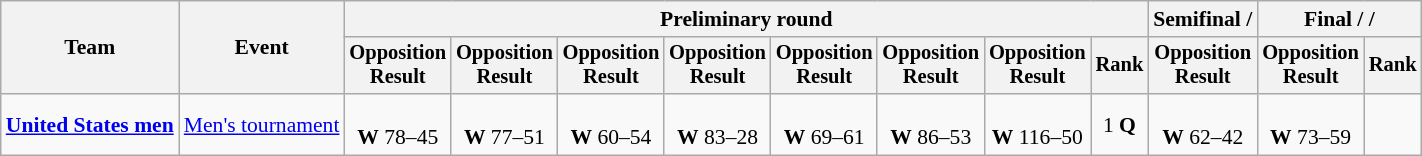<table class=wikitable style=font-size:90%>
<tr>
<th rowspan=2>Team</th>
<th rowspan=2>Event</th>
<th colspan=8>Preliminary round</th>
<th>Semifinal / </th>
<th colspan=2>Final /  / </th>
</tr>
<tr style=font-size:95%>
<th>Opposition<br>Result</th>
<th>Opposition<br>Result</th>
<th>Opposition<br>Result</th>
<th>Opposition<br>Result</th>
<th>Opposition<br>Result</th>
<th>Opposition<br>Result</th>
<th>Opposition<br>Result</th>
<th>Rank</th>
<th>Opposition<br>Result</th>
<th>Opposition<br>Result</th>
<th>Rank</th>
</tr>
<tr align=center>
<td align=left><strong><a href='#'>United States men</a></strong></td>
<td align=left><a href='#'>Men's tournament</a></td>
<td><br><strong>W</strong> 78–45</td>
<td><br><strong>W</strong> 77–51</td>
<td><br><strong>W</strong> 60–54</td>
<td><br><strong>W</strong> 83–28</td>
<td><br><strong>W</strong> 69–61</td>
<td><br><strong>W</strong> 86–53</td>
<td><br><strong>W</strong> 116–50</td>
<td>1 <strong>Q</strong></td>
<td><br><strong>W</strong> 62–42</td>
<td><br><strong>W</strong> 73–59</td>
<td></td>
</tr>
</table>
